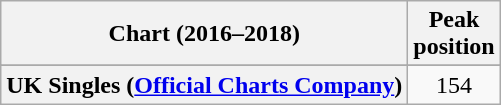<table class="wikitable plainrowheaders sortable">
<tr>
<th scope="col">Chart (2016–2018)</th>
<th scope="col">Peak<br> position</th>
</tr>
<tr>
</tr>
<tr>
</tr>
<tr>
<th scope="row">UK Singles (<a href='#'>Official Charts Company</a>)</th>
<td align="center">154</td>
</tr>
</table>
